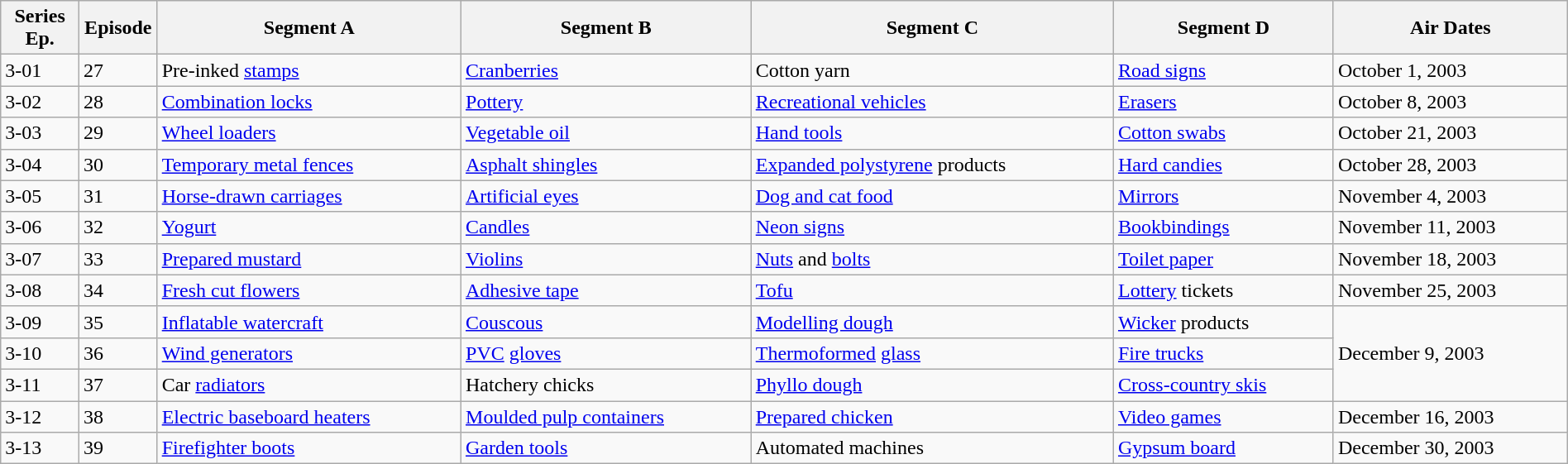<table class="wikitable" style="width:100%;">
<tr>
<th style="width:5%;">Series Ep.</th>
<th style="width:5%;">Episode</th>
<th>Segment A</th>
<th>Segment B</th>
<th>Segment C</th>
<th>Segment D</th>
<th>Air Dates</th>
</tr>
<tr>
<td>3-01</td>
<td>27</td>
<td>Pre-inked <a href='#'>stamps</a></td>
<td><a href='#'>Cranberries</a></td>
<td>Cotton yarn</td>
<td><a href='#'>Road signs</a></td>
<td>October 1, 2003</td>
</tr>
<tr>
<td>3-02</td>
<td>28</td>
<td><a href='#'>Combination locks</a></td>
<td><a href='#'>Pottery</a></td>
<td><a href='#'>Recreational vehicles</a></td>
<td><a href='#'>Erasers</a></td>
<td>October 8, 2003</td>
</tr>
<tr>
<td>3-03</td>
<td>29</td>
<td><a href='#'>Wheel loaders</a></td>
<td><a href='#'>Vegetable oil</a></td>
<td><a href='#'>Hand tools</a></td>
<td><a href='#'>Cotton swabs</a></td>
<td>October 21, 2003</td>
</tr>
<tr>
<td>3-04</td>
<td>30</td>
<td><a href='#'>Temporary metal fences</a></td>
<td><a href='#'>Asphalt shingles</a></td>
<td><a href='#'>Expanded polystyrene</a> products</td>
<td><a href='#'>Hard candies</a></td>
<td>October 28, 2003</td>
</tr>
<tr>
<td>3-05</td>
<td>31</td>
<td><a href='#'>Horse-drawn carriages</a></td>
<td><a href='#'>Artificial eyes</a></td>
<td><a href='#'>Dog and cat food</a></td>
<td><a href='#'>Mirrors</a></td>
<td>November 4, 2003</td>
</tr>
<tr>
<td>3-06</td>
<td>32</td>
<td><a href='#'>Yogurt</a></td>
<td><a href='#'>Candles</a></td>
<td><a href='#'>Neon signs</a></td>
<td><a href='#'>Bookbindings</a></td>
<td>November 11, 2003</td>
</tr>
<tr>
<td>3-07</td>
<td>33</td>
<td><a href='#'>Prepared mustard</a></td>
<td><a href='#'>Violins</a></td>
<td><a href='#'>Nuts</a> and <a href='#'>bolts</a></td>
<td><a href='#'>Toilet paper</a></td>
<td>November 18, 2003</td>
</tr>
<tr>
<td>3-08</td>
<td>34</td>
<td><a href='#'>Fresh cut flowers</a></td>
<td><a href='#'>Adhesive tape</a></td>
<td><a href='#'>Tofu</a></td>
<td><a href='#'>Lottery</a> tickets</td>
<td>November 25, 2003</td>
</tr>
<tr>
<td>3-09</td>
<td>35</td>
<td><a href='#'>Inflatable watercraft</a></td>
<td><a href='#'>Couscous</a></td>
<td><a href='#'>Modelling dough</a></td>
<td><a href='#'>Wicker</a> products</td>
<td rowspan="3">December 9, 2003</td>
</tr>
<tr>
<td>3-10</td>
<td>36</td>
<td><a href='#'>Wind generators</a></td>
<td><a href='#'>PVC</a> <a href='#'>gloves</a></td>
<td><a href='#'>Thermoformed</a> <a href='#'>glass</a></td>
<td><a href='#'>Fire trucks</a></td>
</tr>
<tr>
<td>3-11</td>
<td>37</td>
<td>Car <a href='#'>radiators</a></td>
<td>Hatchery chicks</td>
<td><a href='#'>Phyllo dough</a></td>
<td><a href='#'>Cross-country skis</a></td>
</tr>
<tr>
<td>3-12</td>
<td>38</td>
<td><a href='#'>Electric baseboard heaters</a></td>
<td><a href='#'>Moulded pulp containers</a></td>
<td><a href='#'>Prepared chicken</a></td>
<td><a href='#'>Video games</a></td>
<td>December 16, 2003</td>
</tr>
<tr>
<td>3-13</td>
<td>39</td>
<td><a href='#'>Firefighter boots</a></td>
<td><a href='#'>Garden tools</a></td>
<td>Automated machines</td>
<td><a href='#'>Gypsum board</a></td>
<td>December 30, 2003</td>
</tr>
</table>
